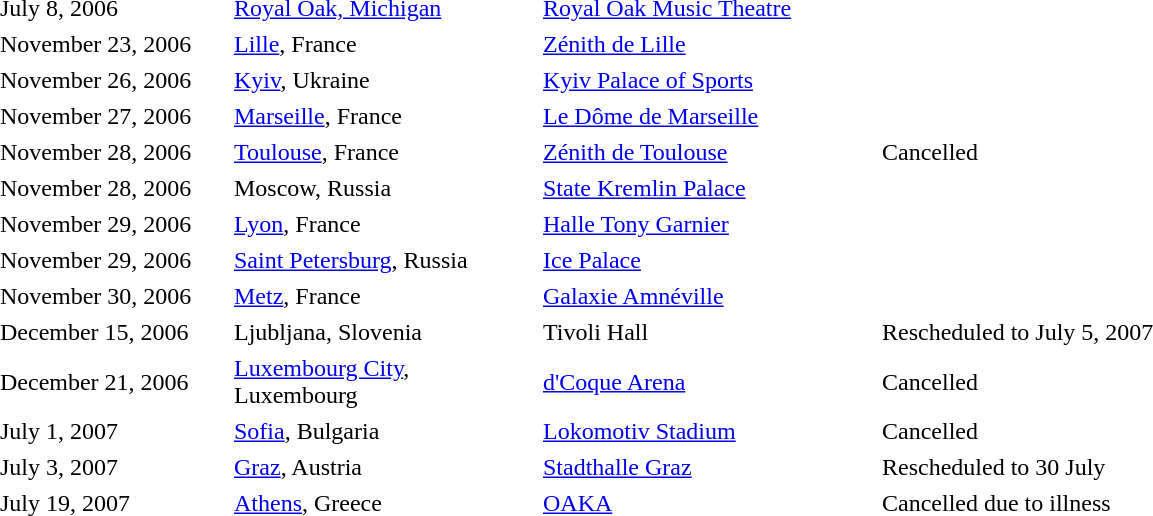<table cellpadding="2" style="border: 0px solid darkgray;">
<tr>
<th width="150"></th>
<th width="200"></th>
<th width="220"></th>
<th width="500"></th>
</tr>
<tr border="0">
<td>July 8, 2006</td>
<td><a href='#'>Royal Oak, Michigan</a></td>
<td><a href='#'>Royal Oak Music Theatre</a></td>
<td rowspan="9">Cancelled</td>
</tr>
<tr>
<td>November 23, 2006</td>
<td><a href='#'>Lille</a>, France</td>
<td><a href='#'>Zénith de Lille</a></td>
</tr>
<tr>
<td>November 26, 2006</td>
<td><a href='#'>Kyiv</a>, Ukraine</td>
<td><a href='#'>Kyiv Palace of Sports</a></td>
</tr>
<tr>
<td>November 27, 2006</td>
<td><a href='#'>Marseille</a>, France</td>
<td><a href='#'>Le Dôme de Marseille</a></td>
</tr>
<tr>
<td>November 28, 2006</td>
<td><a href='#'>Toulouse</a>, France</td>
<td><a href='#'>Zénith de Toulouse</a></td>
</tr>
<tr>
<td>November 28, 2006</td>
<td>Moscow, Russia</td>
<td><a href='#'>State Kremlin Palace</a></td>
</tr>
<tr>
<td>November 29, 2006</td>
<td><a href='#'>Lyon</a>, France</td>
<td><a href='#'>Halle Tony Garnier</a></td>
</tr>
<tr>
<td>November 29, 2006</td>
<td><a href='#'>Saint Petersburg</a>, Russia</td>
<td><a href='#'>Ice Palace</a></td>
</tr>
<tr>
<td>November 30, 2006</td>
<td><a href='#'>Metz</a>, France</td>
<td><a href='#'>Galaxie Amnéville</a></td>
</tr>
<tr>
<td>December 15, 2006</td>
<td>Ljubljana, Slovenia</td>
<td>Tivoli Hall</td>
<td>Rescheduled to July 5, 2007</td>
</tr>
<tr>
<td>December 21, 2006</td>
<td><a href='#'>Luxembourg City</a>, Luxembourg</td>
<td><a href='#'>d'Coque Arena</a></td>
<td>Cancelled</td>
</tr>
<tr>
<td>July 1, 2007</td>
<td><a href='#'>Sofia</a>, Bulgaria</td>
<td><a href='#'>Lokomotiv Stadium</a></td>
<td>Cancelled</td>
</tr>
<tr>
<td>July 3, 2007</td>
<td><a href='#'>Graz</a>, Austria</td>
<td><a href='#'>Stadthalle Graz</a></td>
<td>Rescheduled to 30 July</td>
</tr>
<tr>
<td>July 19, 2007</td>
<td><a href='#'>Athens</a>, Greece</td>
<td><a href='#'>OAKA</a></td>
<td>Cancelled due to illness</td>
</tr>
<tr>
</tr>
</table>
